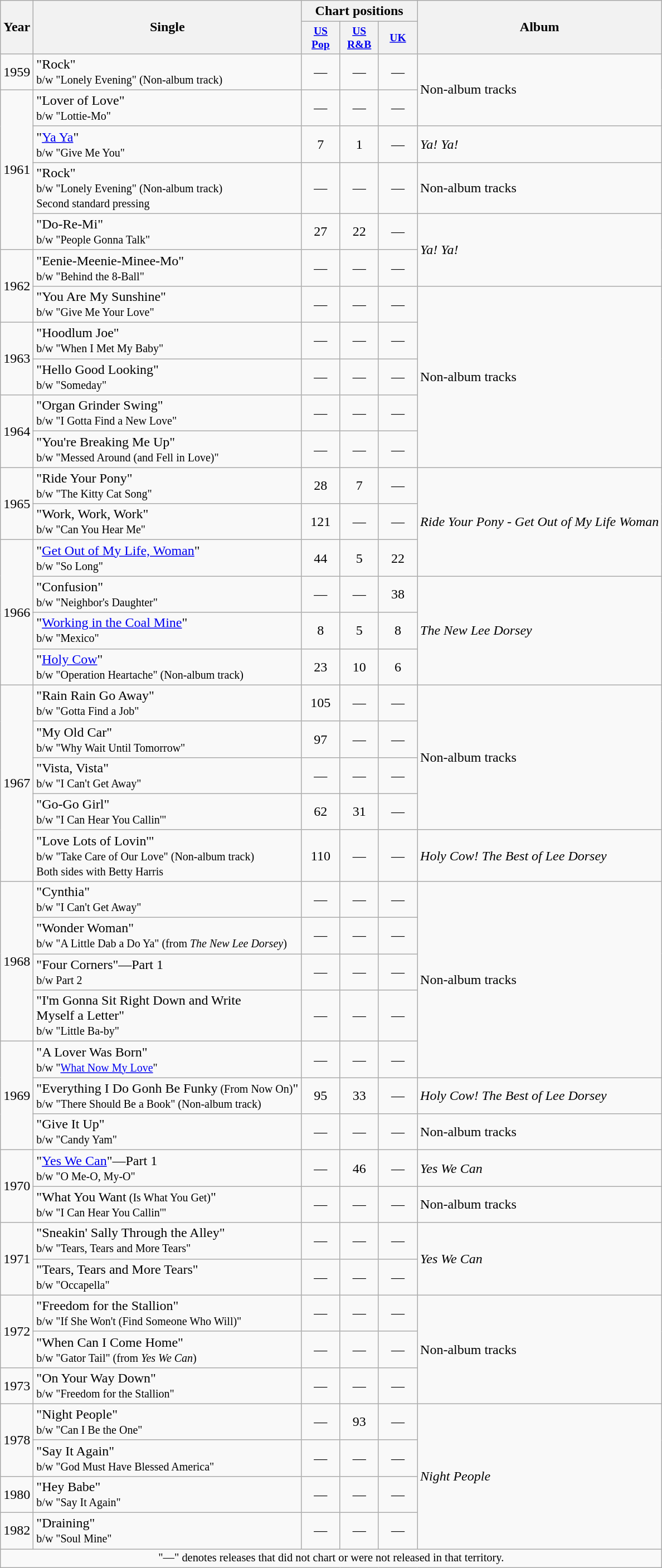<table class="wikitable" style="text-align:center;">
<tr>
<th rowspan="2">Year</th>
<th rowspan="2">Single</th>
<th colspan="3">Chart positions</th>
<th rowspan="2">Album</th>
</tr>
<tr style="font-size:small;">
<th width="40"><a href='#'>US Pop</a><br></th>
<th width="40"><a href='#'>US R&B</a><br></th>
<th width="40"><a href='#'>UK</a><br></th>
</tr>
<tr>
<td rowspan="1">1959</td>
<td align="left">"Rock"<br><small>b/w "Lonely Evening" (Non-album track)</small></td>
<td>—</td>
<td>—</td>
<td>—</td>
<td align="left" rowspan="2">Non-album tracks</td>
</tr>
<tr>
<td rowspan="4">1961</td>
<td align="left">"Lover of Love"<br><small>b/w "Lottie-Mo"</small></td>
<td>—</td>
<td>—</td>
<td>—</td>
</tr>
<tr>
<td align="left">"<a href='#'>Ya Ya</a>"<br><small>b/w "Give Me You"</small></td>
<td>7</td>
<td>1</td>
<td>—</td>
<td align="left"><em>Ya! Ya!</em></td>
</tr>
<tr>
<td align="left">"Rock"<br><small>b/w "Lonely Evening" (Non-album track)<br>Second standard pressing</small></td>
<td>—</td>
<td>—</td>
<td>—</td>
<td align="left">Non-album tracks</td>
</tr>
<tr>
<td align="left">"Do-Re-Mi"<br><small>b/w "People Gonna Talk"</small></td>
<td>27</td>
<td>22</td>
<td>—</td>
<td align="left" rowspan="2"><em>Ya! Ya!</em></td>
</tr>
<tr>
<td rowspan="2">1962</td>
<td align="left">"Eenie-Meenie-Minee-Mo"<br><small>b/w "Behind the 8-Ball"</small></td>
<td>—</td>
<td>—</td>
<td>—</td>
</tr>
<tr>
<td align="left">"You Are My Sunshine"<br><small>b/w "Give Me Your Love"</small></td>
<td>—</td>
<td>—</td>
<td>—</td>
<td align="left" rowspan="5">Non-album tracks</td>
</tr>
<tr>
<td rowspan="2">1963</td>
<td align="left">"Hoodlum Joe"<br><small>b/w "When I Met My Baby"</small></td>
<td>—</td>
<td>—</td>
<td>—</td>
</tr>
<tr>
<td align="left">"Hello Good Looking"<br><small>b/w "Someday"</small></td>
<td>—</td>
<td>—</td>
<td>—</td>
</tr>
<tr>
<td rowspan="2">1964</td>
<td align="left">"Organ Grinder Swing"<br><small>b/w "I Gotta Find a New Love"</small></td>
<td>—</td>
<td>—</td>
<td>—</td>
</tr>
<tr>
<td align="left">"You're Breaking Me Up"<br><small>b/w "Messed Around (and Fell in Love)"</small></td>
<td>—</td>
<td>—</td>
<td>—</td>
</tr>
<tr>
<td rowspan="2">1965</td>
<td align="left">"Ride Your Pony"<br><small>b/w "The Kitty Cat Song" </small></td>
<td>28</td>
<td>7</td>
<td>—</td>
<td align="left" rowspan="3"><em>Ride Your Pony - Get Out of My Life Woman</em></td>
</tr>
<tr>
<td align="left">"Work, Work, Work"<br><small>b/w "Can You Hear Me" </small></td>
<td>121</td>
<td>—</td>
<td>—</td>
</tr>
<tr>
<td rowspan="4">1966</td>
<td align="left">"<a href='#'>Get Out of My Life, Woman</a>"<br><small>b/w "So Long" </small></td>
<td>44</td>
<td>5</td>
<td>22</td>
</tr>
<tr>
<td align="left">"Confusion"<br><small>b/w "Neighbor's Daughter" </small></td>
<td>—</td>
<td>—</td>
<td>38</td>
<td align="left" rowspan="3"><em>The New Lee Dorsey</em></td>
</tr>
<tr>
<td align="left">"<a href='#'>Working in the Coal Mine</a>"<br><small>b/w "Mexico"</small></td>
<td>8</td>
<td>5</td>
<td>8</td>
</tr>
<tr>
<td align="left">"<a href='#'>Holy Cow</a>"<br><small>b/w "Operation Heartache" (Non-album track)</small></td>
<td>23</td>
<td>10</td>
<td>6</td>
</tr>
<tr>
<td rowspan="5">1967</td>
<td align="left">"Rain Rain Go Away"<br><small>b/w "Gotta Find a Job"</small></td>
<td>105</td>
<td>—</td>
<td>—</td>
<td align="left" rowspan="4">Non-album tracks</td>
</tr>
<tr>
<td align="left">"My Old Car"<br><small>b/w "Why Wait Until Tomorrow"</small></td>
<td>97</td>
<td>—</td>
<td>—</td>
</tr>
<tr>
<td align="left">"Vista, Vista"<br><small>b/w "I Can't Get Away"</small></td>
<td>—</td>
<td>—</td>
<td>—</td>
</tr>
<tr>
<td align="left">"Go-Go Girl"<br><small>b/w "I Can Hear You Callin'"</small></td>
<td>62</td>
<td>31</td>
<td>—</td>
</tr>
<tr>
<td align="left">"Love Lots of Lovin'"<br><small>b/w "Take Care of Our Love" (Non-album track)<br>Both sides with Betty Harris</small></td>
<td>110</td>
<td>—</td>
<td>—</td>
<td align="left"><em>Holy Cow! The Best of Lee Dorsey</em></td>
</tr>
<tr>
<td rowspan="4">1968</td>
<td align="left">"Cynthia"<br><small>b/w "I Can't Get Away"</small></td>
<td>—</td>
<td>—</td>
<td>—</td>
<td align="left" rowspan="5">Non-album tracks</td>
</tr>
<tr>
<td align="left">"Wonder Woman"<br><small>b/w "A Little Dab a Do Ya" (from <em>The New Lee Dorsey</em>)</small></td>
<td>—</td>
<td>—</td>
<td>—</td>
</tr>
<tr>
<td align="left">"Four Corners"—Part 1<br><small>b/w Part 2</small></td>
<td>—</td>
<td>—</td>
<td>—</td>
</tr>
<tr>
<td align="left">"I'm Gonna Sit Right Down and Write<br>Myself a Letter"<br><small>b/w "Little Ba-by"</small></td>
<td>—</td>
<td>—</td>
<td>—</td>
</tr>
<tr>
<td rowspan="3">1969</td>
<td align="left">"A Lover Was Born"<br><small>b/w "<a href='#'>What Now My Love</a>"</small></td>
<td>—</td>
<td>—</td>
<td>—</td>
</tr>
<tr>
<td align="left">"Everything I Do Gonh Be Funky<small> (From Now On)</small>"<br><small>b/w "There Should Be a Book" (Non-album track)</small></td>
<td>95</td>
<td>33</td>
<td>—</td>
<td align="left"><em>Holy Cow! The Best of Lee Dorsey</em></td>
</tr>
<tr>
<td align="left">"Give It Up"<br><small>b/w "Candy Yam"</small></td>
<td>—</td>
<td>—</td>
<td>—</td>
<td align="left">Non-album tracks</td>
</tr>
<tr>
<td rowspan="2">1970</td>
<td align="left">"<a href='#'>Yes We Can</a>"—Part 1<br><small>b/w "O Me-O, My-O"</small></td>
<td>—</td>
<td>46</td>
<td>—</td>
<td align="left"><em>Yes We Can</em></td>
</tr>
<tr>
<td align="left">"What You Want<small> (Is What You Get)</small>"<br><small>b/w "I Can Hear You Callin'"</small></td>
<td>—</td>
<td>—</td>
<td>—</td>
<td align="left">Non-album tracks</td>
</tr>
<tr>
<td rowspan="2">1971</td>
<td align="left">"Sneakin' Sally Through the Alley"<br><small>b/w "Tears, Tears and More Tears"</small></td>
<td>—</td>
<td>—</td>
<td>—</td>
<td align="left" rowspan="2"><em>Yes We Can</em></td>
</tr>
<tr>
<td align="left">"Tears, Tears and More Tears"<br><small>b/w "Occapella"</small></td>
<td>—</td>
<td>—</td>
<td>—</td>
</tr>
<tr>
<td rowspan="2">1972</td>
<td align="left">"Freedom for the Stallion"<br><small>b/w "If She Won't (Find Someone Who Will)"</small></td>
<td>—</td>
<td>—</td>
<td>—</td>
<td align="left" rowspan="3">Non-album tracks</td>
</tr>
<tr>
<td align="left">"When Can I Come Home"<br><small>b/w "Gator Tail" (from <em>Yes We Can</em>)</small></td>
<td>—</td>
<td>—</td>
<td>—</td>
</tr>
<tr>
<td rowspan="1">1973</td>
<td align="left">"On Your Way Down"<br><small>b/w "Freedom for the Stallion"</small></td>
<td>—</td>
<td>—</td>
<td>—</td>
</tr>
<tr>
<td rowspan="2">1978</td>
<td align="left">"Night People"<br><small>b/w "Can I Be the One"</small></td>
<td>—</td>
<td>93</td>
<td>—</td>
<td align="left" rowspan="4"><em>Night People</em></td>
</tr>
<tr>
<td align="left">"Say It Again"<br><small>b/w "God Must Have Blessed America"</small></td>
<td>—</td>
<td>—</td>
<td>—</td>
</tr>
<tr>
<td rowspan="1">1980</td>
<td align="left">"Hey Babe"<br><small>b/w "Say It Again"</small></td>
<td>—</td>
<td>—</td>
<td>—</td>
</tr>
<tr>
<td rowspan="1">1982</td>
<td align="left">"Draining"<br><small>b/w "Soul Mine"</small></td>
<td>—</td>
<td>—</td>
<td>—</td>
</tr>
<tr>
<td colspan="7" style="text-align:center; font-size:85%;">"—" denotes releases that did not chart or were not released in that territory.</td>
</tr>
</table>
